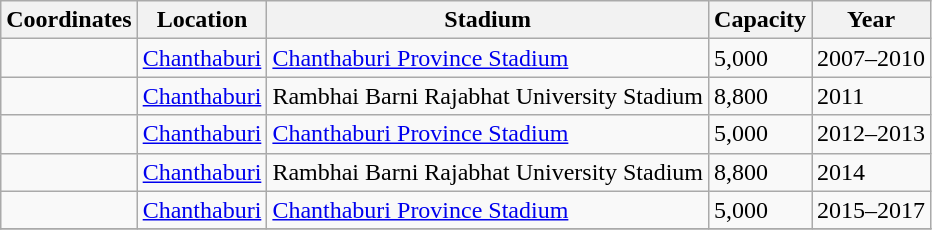<table class="wikitable sortable">
<tr>
<th>Coordinates</th>
<th>Location</th>
<th>Stadium</th>
<th>Capacity</th>
<th>Year</th>
</tr>
<tr>
<td></td>
<td><a href='#'>Chanthaburi</a></td>
<td><a href='#'>Chanthaburi Province Stadium</a></td>
<td>5,000</td>
<td>2007–2010</td>
</tr>
<tr>
<td></td>
<td><a href='#'>Chanthaburi</a></td>
<td>Rambhai Barni Rajabhat University Stadium</td>
<td>8,800</td>
<td>2011</td>
</tr>
<tr>
<td></td>
<td><a href='#'>Chanthaburi</a></td>
<td><a href='#'>Chanthaburi Province Stadium</a></td>
<td>5,000</td>
<td>2012–2013</td>
</tr>
<tr>
<td></td>
<td><a href='#'>Chanthaburi</a></td>
<td>Rambhai Barni Rajabhat University Stadium</td>
<td>8,800</td>
<td>2014</td>
</tr>
<tr>
<td></td>
<td><a href='#'>Chanthaburi</a></td>
<td><a href='#'>Chanthaburi Province Stadium</a></td>
<td>5,000</td>
<td>2015–2017</td>
</tr>
<tr>
</tr>
</table>
